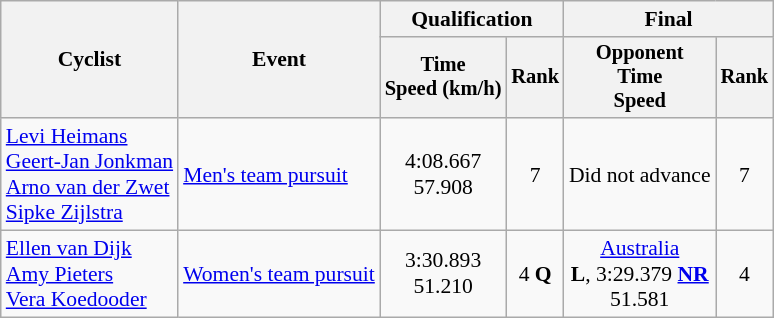<table class="wikitable" style="font-size:90%">
<tr>
<th rowspan=2>Cyclist</th>
<th rowspan=2>Event</th>
<th colspan=2>Qualification</th>
<th colspan=2>Final</th>
</tr>
<tr style="font-size:95%">
<th>Time<br>Speed (km/h)</th>
<th>Rank</th>
<th>Opponent<br>Time<br>Speed</th>
<th>Rank</th>
</tr>
<tr align=center>
<td align=left><a href='#'>Levi Heimans</a><br><a href='#'>Geert-Jan Jonkman</a><br><a href='#'>Arno van der Zwet</a><br><a href='#'>Sipke Zijlstra</a></td>
<td align=left><a href='#'>Men's team pursuit</a></td>
<td>4:08.667<br>57.908</td>
<td>7</td>
<td>Did not advance</td>
<td>7</td>
</tr>
<tr align=center>
<td align=left><a href='#'>Ellen van Dijk</a><br><a href='#'>Amy Pieters</a><br><a href='#'>Vera Koedooder</a></td>
<td align=left><a href='#'>Women's team pursuit</a></td>
<td>3:30.893<br>51.210</td>
<td>4 <strong>Q</strong></td>
<td> <a href='#'>Australia</a><br><strong>L</strong>,  3:29.379 <strong><a href='#'>NR</a></strong><br>51.581</td>
<td>4</td>
</tr>
</table>
